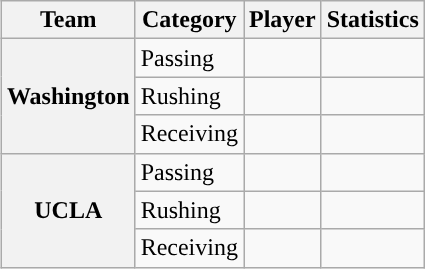<table class="wikitable" style="float:right">
<tr>
<th>Team</th>
<th>Category</th>
<th>Player</th>
<th>Statistics</th>
</tr>
<tr>
<th rowspan=3>Washington</th>
<td>Passing</td>
<td></td>
<td></td>
</tr>
<tr>
<td>Rushing</td>
<td></td>
<td></td>
</tr>
<tr>
<td>Receiving</td>
<td></td>
<td></td>
</tr>
<tr>
<th rowspan=3>UCLA</th>
<td>Passing</td>
<td></td>
<td></td>
</tr>
<tr>
<td>Rushing</td>
<td></td>
<td></td>
</tr>
<tr>
<td>Receiving</td>
<td></td>
<td></td>
</tr>
</table>
